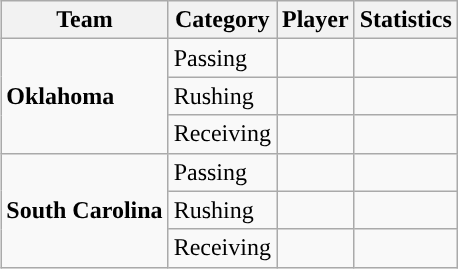<table class="wikitable" style="float: right;">
<tr>
<th>Team</th>
<th>Category</th>
<th>Player</th>
<th>Statistics</th>
</tr>
<tr>
<td rowspan=3><strong>Oklahoma</strong></td>
<td>Passing</td>
<td></td>
<td></td>
</tr>
<tr>
<td>Rushing</td>
<td></td>
<td></td>
</tr>
<tr>
<td>Receiving</td>
<td></td>
<td></td>
</tr>
<tr>
<td rowspan=3><strong>South Carolina</strong></td>
<td>Passing</td>
<td></td>
<td></td>
</tr>
<tr>
<td>Rushing</td>
<td></td>
<td></td>
</tr>
<tr>
<td>Receiving</td>
<td></td>
<td></td>
</tr>
</table>
